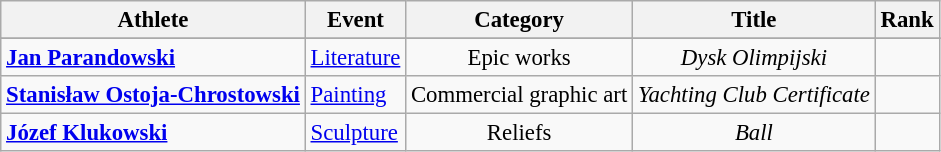<table class="wikitable" style="font-size:95%">
<tr>
<th rowspan="1">Athlete</th>
<th rowspan="1">Event</th>
<th colspan="1">Category</th>
<th colspan=1>Title</th>
<th colspan=1>Rank</th>
</tr>
<tr style="font-size:95%">
</tr>
<tr align=center>
<td align=left><strong><a href='#'>Jan Parandowski</a> </strong></td>
<td align=left><a href='#'>Literature</a></td>
<td>Epic works</td>
<td><em>Dysk Olimpijski</em></td>
<td></td>
</tr>
<tr align=center>
<td align=left><strong><a href='#'>Stanisław Ostoja-Chrostowski</a> </strong></td>
<td align=left><a href='#'>Painting</a></td>
<td>Commercial graphic art</td>
<td><em>Yachting Club Certificate</em></td>
<td></td>
</tr>
<tr align=center>
<td align=left><strong><a href='#'>Józef Klukowski</a> </strong></td>
<td align=left><a href='#'>Sculpture</a></td>
<td>Reliefs</td>
<td><em>Ball</em></td>
<td></td>
</tr>
</table>
